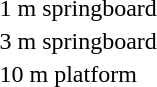<table>
<tr>
<td>1 m springboard<br></td>
<td></td>
<td></td>
<td></td>
</tr>
<tr>
<td>3 m springboard<br></td>
<td></td>
<td></td>
<td></td>
</tr>
<tr>
<td>10 m platform<br></td>
<td></td>
<td></td>
<td></td>
</tr>
</table>
